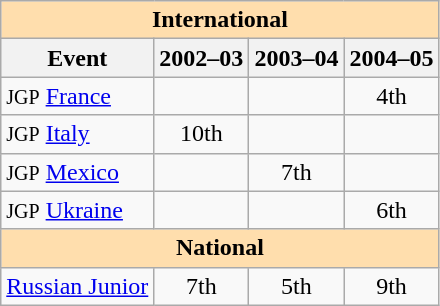<table class="wikitable" style="text-align:center">
<tr>
<th style="background-color: #ffdead; " colspan=4 align=center><strong>International</strong></th>
</tr>
<tr>
<th>Event</th>
<th>2002–03</th>
<th>2003–04</th>
<th>2004–05</th>
</tr>
<tr>
<td align=left><small>JGP</small> <a href='#'>France</a></td>
<td></td>
<td></td>
<td>4th</td>
</tr>
<tr>
<td align=left><small>JGP</small> <a href='#'>Italy</a></td>
<td>10th</td>
<td></td>
<td></td>
</tr>
<tr>
<td align=left><small>JGP</small> <a href='#'>Mexico</a></td>
<td></td>
<td>7th</td>
<td></td>
</tr>
<tr>
<td align=left><small>JGP</small> <a href='#'>Ukraine</a></td>
<td></td>
<td></td>
<td>6th</td>
</tr>
<tr>
<th style="background-color: #ffdead; " colspan=4 align=center><strong>National</strong></th>
</tr>
<tr>
<td align=left><a href='#'>Russian Junior</a></td>
<td>7th</td>
<td>5th</td>
<td>9th</td>
</tr>
</table>
